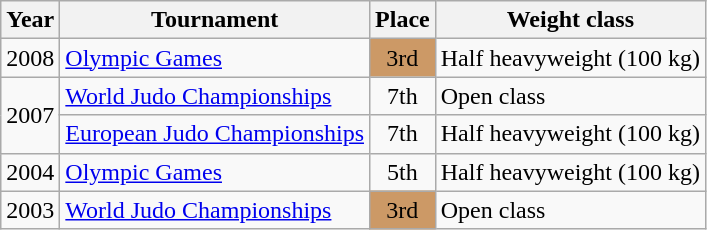<table class=wikitable>
<tr>
<th>Year</th>
<th>Tournament</th>
<th>Place</th>
<th>Weight class</th>
</tr>
<tr>
<td>2008</td>
<td><a href='#'>Olympic Games</a></td>
<td bgcolor="cc9966" align="center">3rd</td>
<td>Half heavyweight (100 kg)</td>
</tr>
<tr>
<td rowspan=2>2007</td>
<td><a href='#'>World Judo Championships</a></td>
<td align="center">7th</td>
<td>Open class</td>
</tr>
<tr>
<td><a href='#'>European Judo Championships</a></td>
<td align="center">7th</td>
<td>Half heavyweight (100 kg)</td>
</tr>
<tr>
<td>2004</td>
<td><a href='#'>Olympic Games</a></td>
<td align="center">5th</td>
<td>Half heavyweight (100 kg)</td>
</tr>
<tr>
<td>2003</td>
<td><a href='#'>World Judo Championships</a></td>
<td bgcolor="cc9966" align="center">3rd</td>
<td>Open class</td>
</tr>
</table>
